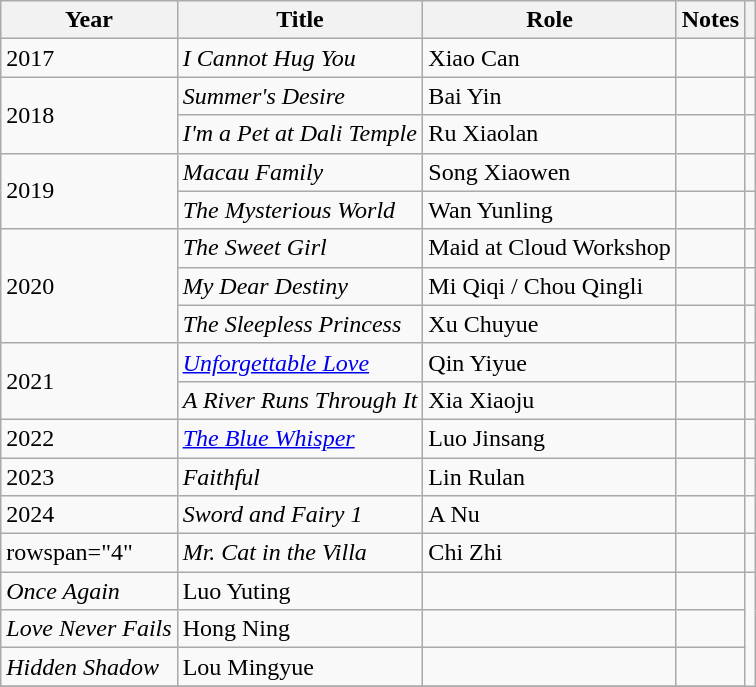<table class="wikitable sortable plainrowheaders">
<tr>
<th scope="col">Year</th>
<th scope="col">Title</th>
<th scope="col">Role</th>
<th scope="col">Notes</th>
<th scope="col" class="unsortable"></th>
</tr>
<tr>
<td>2017</td>
<td><em>I Cannot Hug You</em></td>
<td>Xiao Can</td>
<td></td>
<td></td>
</tr>
<tr>
<td rowspan="2">2018</td>
<td><em>Summer's Desire</em></td>
<td>Bai Yin</td>
<td></td>
<td></td>
</tr>
<tr>
<td><em>I'm a Pet at Dali Temple</em></td>
<td>Ru Xiaolan</td>
<td></td>
<td></td>
</tr>
<tr>
<td rowspan="2">2019</td>
<td><em>Macau Family</em></td>
<td>Song Xiaowen</td>
<td></td>
<td></td>
</tr>
<tr>
<td><em>The Mysterious World</em></td>
<td>Wan Yunling</td>
<td></td>
<td></td>
</tr>
<tr>
<td rowspan="3">2020</td>
<td><em>The Sweet Girl</em></td>
<td>Maid at Cloud Workshop</td>
<td></td>
<td></td>
</tr>
<tr>
<td><em>My Dear Destiny</em></td>
<td>Mi Qiqi / Chou Qingli</td>
<td></td>
<td></td>
</tr>
<tr>
<td><em>The Sleepless Princess</em></td>
<td>Xu Chuyue</td>
<td></td>
<td></td>
</tr>
<tr>
<td rowspan="2">2021</td>
<td><em><a href='#'>Unforgettable Love</a></em></td>
<td>Qin Yiyue</td>
<td></td>
<td></td>
</tr>
<tr>
<td><em>A River Runs Through It</em></td>
<td>Xia Xiaoju</td>
<td></td>
<td></td>
</tr>
<tr>
<td>2022</td>
<td><em><a href='#'>The Blue Whisper</a></em></td>
<td>Luo Jinsang</td>
<td></td>
<td></td>
</tr>
<tr>
<td>2023</td>
<td><em>Faithful</em></td>
<td>Lin Rulan</td>
<td></td>
<td></td>
</tr>
<tr>
<td>2024</td>
<td><em>Sword and Fairy 1</em></td>
<td>A Nu</td>
<td></td>
<td></td>
</tr>
<tr>
<td>rowspan="4" </td>
<td><em>Mr. Cat in the Villa</em></td>
<td>Chi Zhi</td>
<td></td>
<td></td>
</tr>
<tr>
<td><em>Once Again</em></td>
<td>Luo Yuting</td>
<td></td>
<td></td>
</tr>
<tr>
<td><em>Love Never Fails</em></td>
<td>Hong Ning</td>
<td></td>
<td></td>
</tr>
<tr>
<td><em>Hidden Shadow</em></td>
<td>Lou Mingyue</td>
<td></td>
<td></td>
</tr>
<tr>
</tr>
</table>
